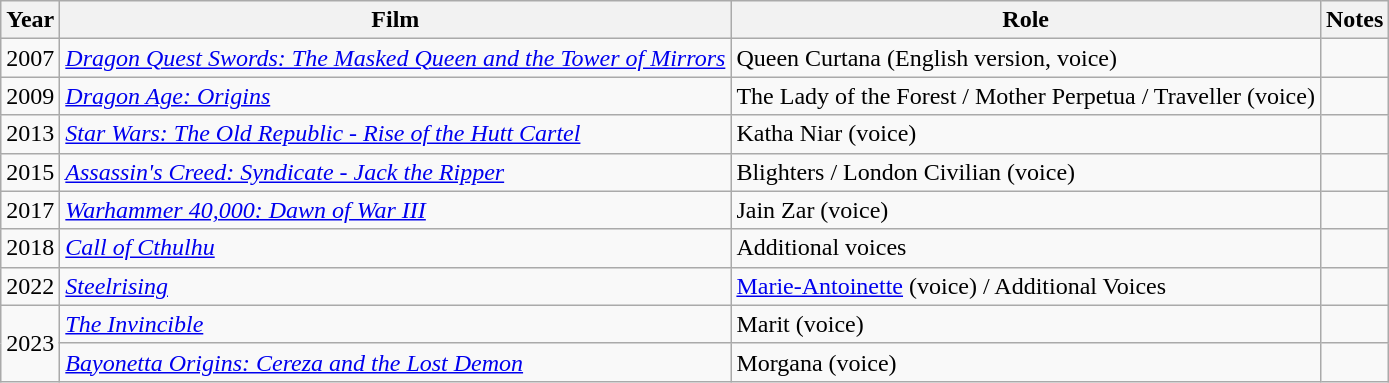<table class="wikitable">
<tr>
<th>Year</th>
<th>Film</th>
<th>Role</th>
<th>Notes</th>
</tr>
<tr>
<td>2007</td>
<td><em><a href='#'>Dragon Quest Swords: The Masked Queen and the Tower of Mirrors</a></em></td>
<td>Queen Curtana (English version, voice)</td>
<td></td>
</tr>
<tr>
<td>2009</td>
<td><em><a href='#'>Dragon Age: Origins</a></em></td>
<td>The Lady of the Forest / Mother Perpetua / Traveller (voice)</td>
<td></td>
</tr>
<tr>
<td>2013</td>
<td><em><a href='#'>Star Wars: The Old Republic - Rise of the Hutt Cartel</a></em></td>
<td>Katha Niar (voice)</td>
<td></td>
</tr>
<tr>
<td>2015</td>
<td><em><a href='#'>Assassin's Creed: Syndicate - Jack the Ripper</a></em></td>
<td>Blighters / London Civilian (voice)</td>
<td></td>
</tr>
<tr>
<td>2017</td>
<td><em><a href='#'>Warhammer 40,000: Dawn of War III</a></em></td>
<td>Jain Zar (voice)</td>
<td></td>
</tr>
<tr>
<td>2018</td>
<td><em><a href='#'>Call of Cthulhu</a></em></td>
<td>Additional voices</td>
<td></td>
</tr>
<tr>
<td>2022</td>
<td><em><a href='#'>Steelrising</a></em></td>
<td><a href='#'>Marie-Antoinette</a> (voice) / Additional Voices</td>
<td></td>
</tr>
<tr>
<td rowspan="2">2023</td>
<td><em><a href='#'>The Invincible</a></em></td>
<td>Marit (voice)</td>
<td></td>
</tr>
<tr>
<td><em><a href='#'>Bayonetta Origins: Cereza and the Lost Demon</a></em></td>
<td>Morgana (voice)</td>
<td></td>
</tr>
</table>
